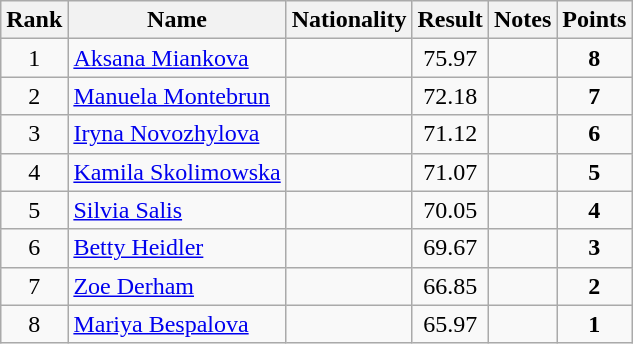<table class="wikitable sortable" style="text-align:center">
<tr>
<th>Rank</th>
<th>Name</th>
<th>Nationality</th>
<th>Result</th>
<th>Notes</th>
<th>Points</th>
</tr>
<tr>
<td>1</td>
<td align=left><a href='#'>Aksana Miankova</a></td>
<td align=left></td>
<td>75.97</td>
<td></td>
<td><strong>8</strong></td>
</tr>
<tr>
<td>2</td>
<td align=left><a href='#'>Manuela Montebrun</a></td>
<td align=left></td>
<td>72.18</td>
<td></td>
<td><strong>7</strong></td>
</tr>
<tr>
<td>3</td>
<td align=left><a href='#'>Iryna Novozhylova</a></td>
<td align=left></td>
<td>71.12</td>
<td></td>
<td><strong>6</strong></td>
</tr>
<tr>
<td>4</td>
<td align=left><a href='#'>Kamila Skolimowska</a></td>
<td align=left></td>
<td>71.07</td>
<td></td>
<td><strong>5</strong></td>
</tr>
<tr>
<td>5</td>
<td align=left><a href='#'>Silvia Salis</a></td>
<td align=left></td>
<td>70.05</td>
<td></td>
<td><strong>4</strong></td>
</tr>
<tr>
<td>6</td>
<td align=left><a href='#'>Betty Heidler</a></td>
<td align=left></td>
<td>69.67</td>
<td></td>
<td><strong>3</strong></td>
</tr>
<tr>
<td>7</td>
<td align=left><a href='#'>Zoe Derham</a></td>
<td align=left></td>
<td>66.85</td>
<td></td>
<td><strong>2</strong></td>
</tr>
<tr>
<td>8</td>
<td align=left><a href='#'>Mariya Bespalova</a></td>
<td align=left></td>
<td>65.97</td>
<td></td>
<td><strong>1</strong></td>
</tr>
</table>
